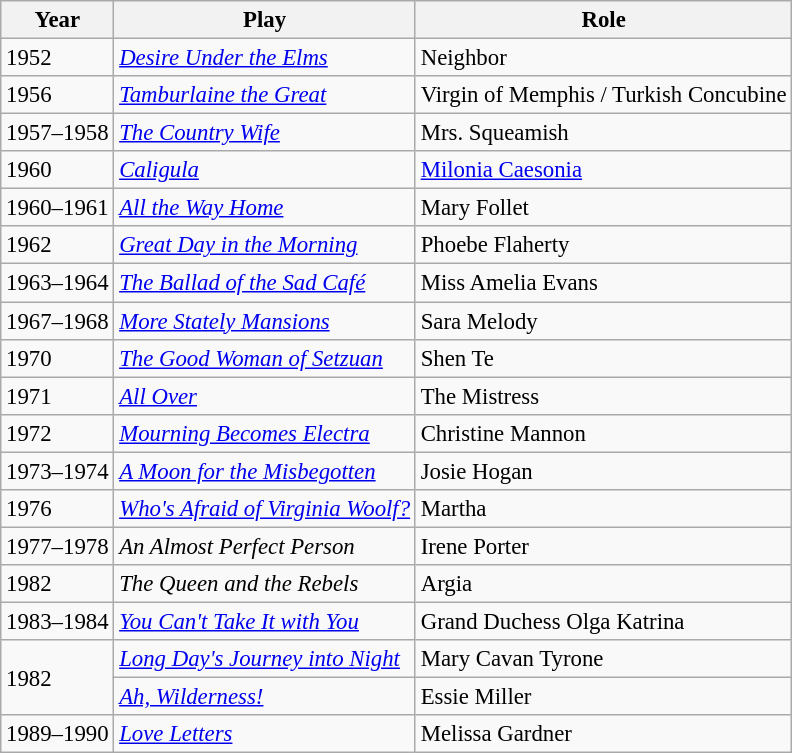<table class="wikitable sortable" style="font-size: 95%;">
<tr>
<th>Year</th>
<th>Play</th>
<th>Role</th>
</tr>
<tr>
<td>1952</td>
<td><em><a href='#'>Desire Under the Elms</a></em></td>
<td>Neighbor</td>
</tr>
<tr>
<td>1956</td>
<td><em><a href='#'>Tamburlaine the Great</a></em></td>
<td>Virgin of Memphis / Turkish Concubine</td>
</tr>
<tr>
<td>1957–1958</td>
<td data-sort-value="Country Wife, The"><em><a href='#'>The Country Wife</a></em></td>
<td>Mrs. Squeamish</td>
</tr>
<tr>
<td>1960</td>
<td><em><a href='#'>Caligula</a></em></td>
<td><a href='#'>Milonia Caesonia</a></td>
</tr>
<tr>
<td>1960–1961</td>
<td><em><a href='#'>All the Way Home</a></em></td>
<td>Mary Follet</td>
</tr>
<tr>
<td>1962</td>
<td><em><a href='#'>Great Day in the Morning</a></em></td>
<td>Phoebe Flaherty</td>
</tr>
<tr>
<td>1963–1964</td>
<td data-sort-value="Ballad of the Sad Café, The"><em><a href='#'>The Ballad of the Sad Café</a></em></td>
<td>Miss Amelia Evans</td>
</tr>
<tr>
<td>1967–1968</td>
<td><em><a href='#'>More Stately Mansions</a></em></td>
<td>Sara Melody</td>
</tr>
<tr>
<td>1970</td>
<td data-sort-value="Good Woman of Setzuan, The"><em><a href='#'>The Good Woman of Setzuan</a></em></td>
<td>Shen Te</td>
</tr>
<tr>
<td>1971</td>
<td><em><a href='#'>All Over</a></em></td>
<td>The Mistress</td>
</tr>
<tr>
<td>1972</td>
<td><em><a href='#'>Mourning Becomes Electra</a></em></td>
<td>Christine Mannon</td>
</tr>
<tr>
<td>1973–1974</td>
<td data-sort-value="Moon for the Misbegotten, A"><em><a href='#'>A Moon for the Misbegotten</a></em></td>
<td>Josie Hogan</td>
</tr>
<tr>
<td>1976</td>
<td><em><a href='#'>Who's Afraid of Virginia Woolf?</a></em></td>
<td>Martha</td>
</tr>
<tr>
<td>1977–1978</td>
<td><em>An Almost Perfect Person</em></td>
<td>Irene Porter</td>
</tr>
<tr>
<td>1982</td>
<td data-sort-value="Queen and the Rebels, The"><em>The Queen and the Rebels</em></td>
<td>Argia</td>
</tr>
<tr>
<td>1983–1984</td>
<td><em><a href='#'>You Can't Take It with You</a></em></td>
<td>Grand Duchess Olga Katrina</td>
</tr>
<tr>
<td rowspan=2>1982</td>
<td><em><a href='#'>Long Day's Journey into Night</a></em></td>
<td>Mary Cavan Tyrone</td>
</tr>
<tr>
<td><em><a href='#'>Ah, Wilderness!</a></em></td>
<td>Essie Miller</td>
</tr>
<tr>
<td>1989–1990</td>
<td><em><a href='#'>Love Letters</a></em></td>
<td>Melissa Gardner</td>
</tr>
</table>
